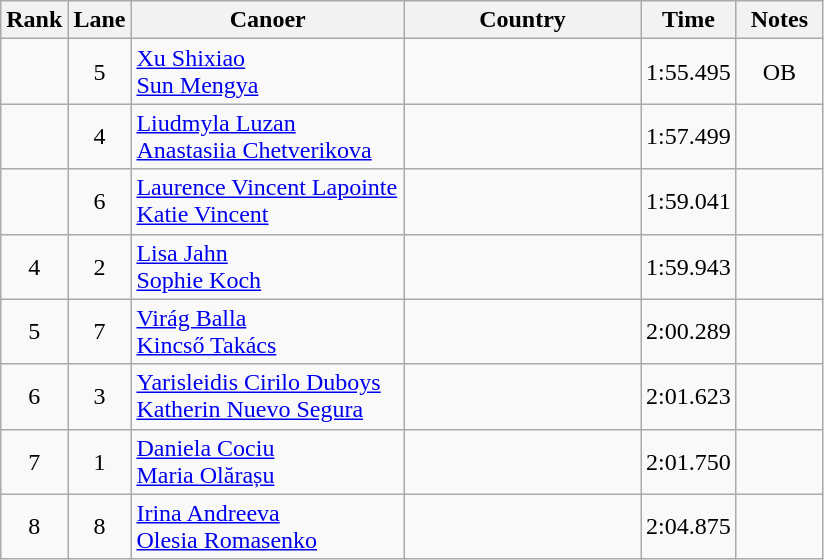<table class="wikitable" style="text-align:center;">
<tr>
<th width=30>Rank</th>
<th width=30>Lane</th>
<th width=175>Canoer</th>
<th width=150>Country</th>
<th width=30>Time</th>
<th width=50>Notes</th>
</tr>
<tr>
<td></td>
<td>5</td>
<td align=left><a href='#'>Xu Shixiao</a><br><a href='#'>Sun Mengya</a></td>
<td align=left></td>
<td>1:55.495</td>
<td>OB</td>
</tr>
<tr>
<td></td>
<td>4</td>
<td align=left><a href='#'>Liudmyla Luzan</a><br><a href='#'>Anastasiia Chetverikova</a></td>
<td align=left></td>
<td>1:57.499</td>
<td></td>
</tr>
<tr>
<td></td>
<td>6</td>
<td align=left><a href='#'>Laurence Vincent Lapointe</a><br><a href='#'>Katie Vincent</a></td>
<td align=left></td>
<td>1:59.041</td>
<td></td>
</tr>
<tr>
<td>4</td>
<td>2</td>
<td align=left><a href='#'>Lisa Jahn</a><br><a href='#'>Sophie Koch</a></td>
<td align=left></td>
<td>1:59.943</td>
<td></td>
</tr>
<tr>
<td>5</td>
<td>7</td>
<td align=left><a href='#'>Virág Balla</a><br><a href='#'>Kincső Takács</a></td>
<td align=left></td>
<td>2:00.289</td>
<td></td>
</tr>
<tr>
<td>6</td>
<td>3</td>
<td align=left><a href='#'>Yarisleidis Cirilo Duboys</a><br><a href='#'>Katherin Nuevo Segura</a></td>
<td align=left></td>
<td>2:01.623</td>
<td></td>
</tr>
<tr>
<td>7</td>
<td>1</td>
<td align=left><a href='#'>Daniela Cociu</a><br><a href='#'>Maria Olărașu</a></td>
<td align=left></td>
<td>2:01.750</td>
<td></td>
</tr>
<tr>
<td>8</td>
<td>8</td>
<td align=left><a href='#'>Irina Andreeva</a><br><a href='#'>Olesia Romasenko</a></td>
<td align=left></td>
<td>2:04.875</td>
<td></td>
</tr>
</table>
